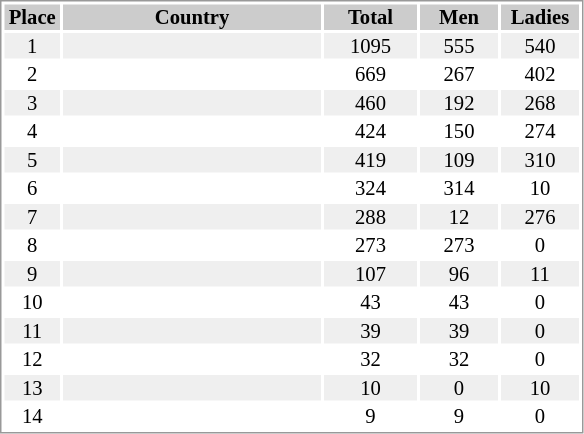<table border="0" style="border: 1px solid #999; background-color:#FFFFFF; text-align:center; font-size:86%; line-height:15px;">
<tr align="center" bgcolor="#CCCCCC">
<th width=35>Place</th>
<th width=170>Country</th>
<th width=60>Total</th>
<th width=50>Men</th>
<th width=50>Ladies</th>
</tr>
<tr bgcolor="#EFEFEF">
<td>1</td>
<td align="left"></td>
<td>1095</td>
<td>555</td>
<td>540</td>
</tr>
<tr>
<td>2</td>
<td align="left"></td>
<td>669</td>
<td>267</td>
<td>402</td>
</tr>
<tr bgcolor="#EFEFEF">
<td>3</td>
<td align="left"></td>
<td>460</td>
<td>192</td>
<td>268</td>
</tr>
<tr>
<td>4</td>
<td align="left"></td>
<td>424</td>
<td>150</td>
<td>274</td>
</tr>
<tr bgcolor="#EFEFEF">
<td>5</td>
<td align="left"></td>
<td>419</td>
<td>109</td>
<td>310</td>
</tr>
<tr>
<td>6</td>
<td align="left"></td>
<td>324</td>
<td>314</td>
<td>10</td>
</tr>
<tr bgcolor="#EFEFEF">
<td>7</td>
<td align="left"></td>
<td>288</td>
<td>12</td>
<td>276</td>
</tr>
<tr>
<td>8</td>
<td align="left"></td>
<td>273</td>
<td>273</td>
<td>0</td>
</tr>
<tr bgcolor="#EFEFEF">
<td>9</td>
<td align="left"></td>
<td>107</td>
<td>96</td>
<td>11</td>
</tr>
<tr>
<td>10</td>
<td align="left"></td>
<td>43</td>
<td>43</td>
<td>0</td>
</tr>
<tr bgcolor="#EFEFEF">
<td>11</td>
<td align="left"></td>
<td>39</td>
<td>39</td>
<td>0</td>
</tr>
<tr>
<td>12</td>
<td align="left"></td>
<td>32</td>
<td>32</td>
<td>0</td>
</tr>
<tr bgcolor="#EFEFEF">
<td>13</td>
<td align="left"></td>
<td>10</td>
<td>0</td>
<td>10</td>
</tr>
<tr>
<td>14</td>
<td align="left"></td>
<td>9</td>
<td>9</td>
<td>0</td>
</tr>
</table>
